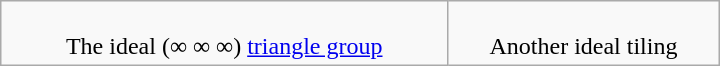<table class=wikitable align=right width=480>
<tr align=center valign=top>
<td><br>The ideal (∞ ∞ ∞) <a href='#'>triangle group</a></td>
<td><br>Another ideal tiling</td>
</tr>
</table>
